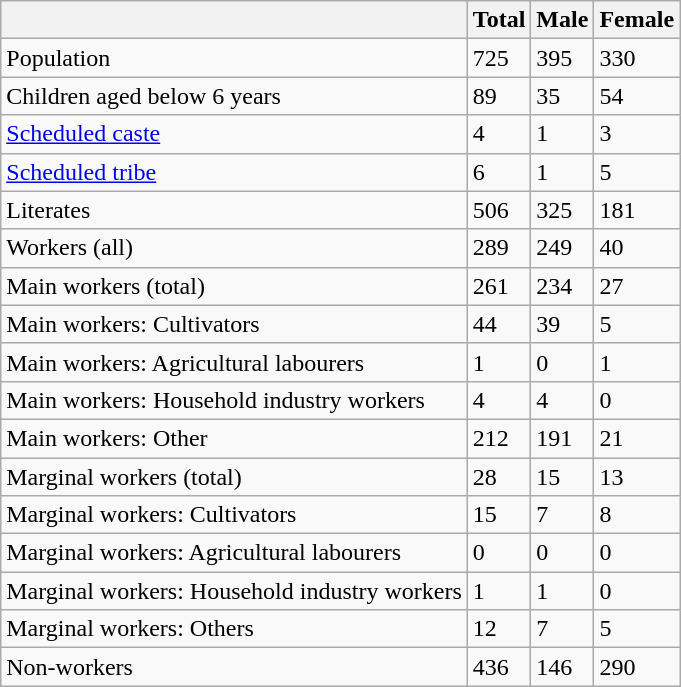<table class="wikitable sortable">
<tr>
<th></th>
<th>Total</th>
<th>Male</th>
<th>Female</th>
</tr>
<tr>
<td>Population</td>
<td>725</td>
<td>395</td>
<td>330</td>
</tr>
<tr>
<td>Children aged below 6 years</td>
<td>89</td>
<td>35</td>
<td>54</td>
</tr>
<tr>
<td><a href='#'>Scheduled caste</a></td>
<td>4</td>
<td>1</td>
<td>3</td>
</tr>
<tr>
<td><a href='#'>Scheduled tribe</a></td>
<td>6</td>
<td>1</td>
<td>5</td>
</tr>
<tr>
<td>Literates</td>
<td>506</td>
<td>325</td>
<td>181</td>
</tr>
<tr>
<td>Workers (all)</td>
<td>289</td>
<td>249</td>
<td>40</td>
</tr>
<tr>
<td>Main workers (total)</td>
<td>261</td>
<td>234</td>
<td>27</td>
</tr>
<tr>
<td>Main workers: Cultivators</td>
<td>44</td>
<td>39</td>
<td>5</td>
</tr>
<tr>
<td>Main workers: Agricultural labourers</td>
<td>1</td>
<td>0</td>
<td>1</td>
</tr>
<tr>
<td>Main workers: Household industry workers</td>
<td>4</td>
<td>4</td>
<td>0</td>
</tr>
<tr>
<td>Main workers: Other</td>
<td>212</td>
<td>191</td>
<td>21</td>
</tr>
<tr>
<td>Marginal workers (total)</td>
<td>28</td>
<td>15</td>
<td>13</td>
</tr>
<tr>
<td>Marginal workers: Cultivators</td>
<td>15</td>
<td>7</td>
<td>8</td>
</tr>
<tr>
<td>Marginal workers: Agricultural labourers</td>
<td>0</td>
<td>0</td>
<td>0</td>
</tr>
<tr>
<td>Marginal workers: Household industry workers</td>
<td>1</td>
<td>1</td>
<td>0</td>
</tr>
<tr>
<td>Marginal workers: Others</td>
<td>12</td>
<td>7</td>
<td>5</td>
</tr>
<tr>
<td>Non-workers</td>
<td>436</td>
<td>146</td>
<td>290</td>
</tr>
</table>
